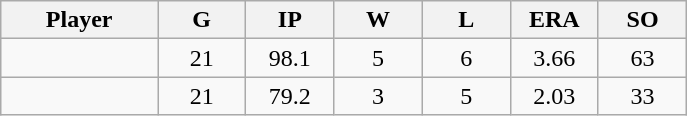<table class="wikitable sortable">
<tr>
<th bgcolor="#DDDDFF" width="16%">Player</th>
<th bgcolor="#DDDDFF" width="9%">G</th>
<th bgcolor="#DDDDFF" width="9%">IP</th>
<th bgcolor="#DDDDFF" width="9%">W</th>
<th bgcolor="#DDDDFF" width="9%">L</th>
<th bgcolor="#DDDDFF" width="9%">ERA</th>
<th bgcolor="#DDDDFF" width="9%">SO</th>
</tr>
<tr align="center">
<td></td>
<td>21</td>
<td>98.1</td>
<td>5</td>
<td>6</td>
<td>3.66</td>
<td>63</td>
</tr>
<tr align="center">
<td></td>
<td>21</td>
<td>79.2</td>
<td>3</td>
<td>5</td>
<td>2.03</td>
<td>33</td>
</tr>
</table>
